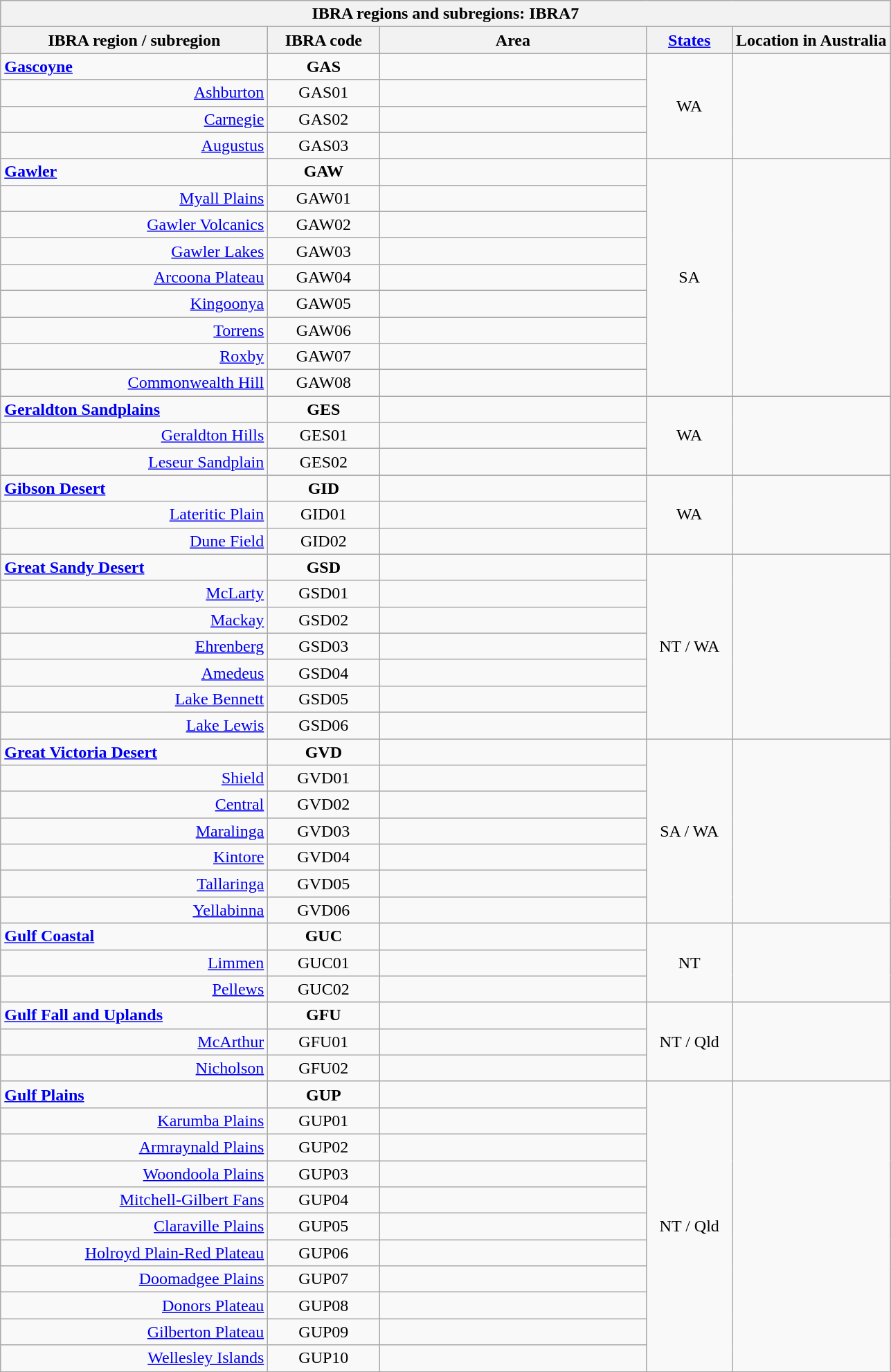<table class="wikitable sortable">
<tr>
<th rowwidth=100px colspan=5>IBRA regions and subregions: IBRA7</th>
</tr>
<tr>
<th scope="col" style="width:250px;">IBRA region / subregion</th>
<th scope="col" style="width:100px;">IBRA code</th>
<th scope="col" style="width:250px;">Area</th>
<th scope="col" style="width:75px;"><a href='#'>States</a></th>
<th>Location in Australia</th>
</tr>
<tr>
<td><strong><a href='#'>Gascoyne</a></strong></td>
<td style="text-align:center;"><strong>GAS</strong></td>
<td align="right"><strong></strong></td>
<td style="text-align:center;" rowspan="4">WA</td>
<td style="text-align:center;" rowspan="4"></td>
</tr>
<tr>
<td align="right"><a href='#'>Ashburton</a></td>
<td style="text-align:center;">GAS01</td>
<td align="right"></td>
</tr>
<tr>
<td align="right"><a href='#'>Carnegie</a></td>
<td style="text-align:center;">GAS02</td>
<td align="right"></td>
</tr>
<tr>
<td align="right"><a href='#'>Augustus</a></td>
<td style="text-align:center;">GAS03</td>
<td align="right"></td>
</tr>
<tr>
<td><strong><a href='#'>Gawler</a></strong></td>
<td style="text-align:center;"><strong>GAW</strong></td>
<td align="right"><strong></strong></td>
<td style="text-align:center;" rowspan="9">SA</td>
<td style="text-align:center;" rowspan="9"></td>
</tr>
<tr>
<td align="right"><a href='#'>Myall Plains</a></td>
<td style="text-align:center;">GAW01</td>
<td align="right"></td>
</tr>
<tr>
<td align="right"><a href='#'>Gawler Volcanics</a></td>
<td style="text-align:center;">GAW02</td>
<td align="right"></td>
</tr>
<tr>
<td align="right"><a href='#'>Gawler Lakes</a></td>
<td style="text-align:center;">GAW03</td>
<td align="right"></td>
</tr>
<tr>
<td align="right"><a href='#'>Arcoona Plateau</a></td>
<td style="text-align:center;">GAW04</td>
<td align="right"></td>
</tr>
<tr>
<td align="right"><a href='#'>Kingoonya</a></td>
<td style="text-align:center;">GAW05</td>
<td align="right"></td>
</tr>
<tr>
<td align="right"><a href='#'>Torrens</a></td>
<td style="text-align:center;">GAW06</td>
<td align="right"></td>
</tr>
<tr>
<td align="right"><a href='#'>Roxby</a></td>
<td style="text-align:center;">GAW07</td>
<td align="right"></td>
</tr>
<tr>
<td align="right"><a href='#'>Commonwealth Hill</a></td>
<td style="text-align:center;">GAW08</td>
<td align="right"></td>
</tr>
<tr>
<td><strong><a href='#'>Geraldton Sandplains</a></strong></td>
<td style="text-align:center;"><strong>GES</strong></td>
<td align="right"><strong></strong></td>
<td style="text-align:center;" rowspan="3">WA</td>
<td style="text-align:center;" rowspan="3"></td>
</tr>
<tr>
<td align="right"><a href='#'>Geraldton Hills</a></td>
<td style="text-align:center;">GES01</td>
<td align="right"></td>
</tr>
<tr>
<td align="right"><a href='#'>Leseur Sandplain</a></td>
<td style="text-align:center;">GES02</td>
<td align="right"></td>
</tr>
<tr>
<td><strong><a href='#'>Gibson Desert</a></strong></td>
<td style="text-align:center;"><strong>GID</strong></td>
<td align="right"><strong></strong></td>
<td style="text-align:center;" rowspan="3">WA</td>
<td style="text-align:center;" rowspan="3"></td>
</tr>
<tr>
<td align="right"><a href='#'>Lateritic Plain</a></td>
<td style="text-align:center;">GID01</td>
<td align="right"></td>
</tr>
<tr>
<td align="right"><a href='#'>Dune Field</a></td>
<td style="text-align:center;">GID02</td>
<td align="right"></td>
</tr>
<tr>
<td><strong><a href='#'>Great Sandy Desert</a></strong></td>
<td style="text-align:center;"><strong>GSD</strong></td>
<td align="right"><strong></strong></td>
<td style="text-align:center;" rowspan="7">NT / WA</td>
<td style="text-align:center;" rowspan="7"></td>
</tr>
<tr>
<td align="right"><a href='#'>McLarty</a></td>
<td style="text-align:center;">GSD01</td>
<td align="right"></td>
</tr>
<tr>
<td align="right"><a href='#'>Mackay</a></td>
<td style="text-align:center;">GSD02</td>
<td align="right"></td>
</tr>
<tr>
<td align="right"><a href='#'>Ehrenberg</a></td>
<td style="text-align:center;">GSD03</td>
<td align="right"></td>
</tr>
<tr>
<td align="right"><a href='#'>Amedeus</a></td>
<td style="text-align:center;">GSD04</td>
<td align="right"></td>
</tr>
<tr>
<td align="right"><a href='#'>Lake Bennett</a></td>
<td style="text-align:center;">GSD05</td>
<td align="right"></td>
</tr>
<tr>
<td align="right"><a href='#'>Lake Lewis</a></td>
<td style="text-align:center;">GSD06</td>
<td align="right"></td>
</tr>
<tr>
<td><strong><a href='#'>Great Victoria Desert</a></strong></td>
<td style="text-align:center;"><strong>GVD</strong></td>
<td align="right"><strong></strong></td>
<td style="text-align:center;" rowspan="7">SA / WA</td>
<td style="text-align:center;" rowspan="7"></td>
</tr>
<tr>
<td align="right"><a href='#'>Shield</a></td>
<td style="text-align:center;">GVD01</td>
<td align="right"></td>
</tr>
<tr>
<td align="right"><a href='#'>Central</a></td>
<td style="text-align:center;">GVD02</td>
<td align="right"></td>
</tr>
<tr>
<td align="right"><a href='#'>Maralinga</a></td>
<td style="text-align:center;">GVD03</td>
<td align="right"></td>
</tr>
<tr>
<td align="right"><a href='#'>Kintore</a></td>
<td style="text-align:center;">GVD04</td>
<td align="right"></td>
</tr>
<tr>
<td align="right"><a href='#'>Tallaringa</a></td>
<td style="text-align:center;">GVD05</td>
<td align="right"></td>
</tr>
<tr>
<td align="right"><a href='#'>Yellabinna</a></td>
<td style="text-align:center;">GVD06</td>
<td align="right"></td>
</tr>
<tr>
<td><strong><a href='#'>Gulf Coastal</a></strong></td>
<td style="text-align:center;"><strong>GUC</strong></td>
<td align="right"><strong></strong></td>
<td style="text-align:center;" rowspan="3">NT</td>
<td style="text-align:center;" rowspan="3"></td>
</tr>
<tr>
<td align="right"><a href='#'>Limmen</a></td>
<td style="text-align:center;">GUC01</td>
<td align="right"></td>
</tr>
<tr>
<td align="right"><a href='#'>Pellews</a></td>
<td style="text-align:center;">GUC02</td>
<td align="right"></td>
</tr>
<tr>
<td><strong><a href='#'>Gulf Fall and Uplands</a></strong></td>
<td style="text-align:center;"><strong>GFU</strong></td>
<td align="right"><strong></strong></td>
<td style="text-align:center;" rowspan="3">NT / Qld</td>
<td style="text-align:center;" rowspan="3"></td>
</tr>
<tr>
<td align="right"><a href='#'>McArthur</a></td>
<td style="text-align:center;">GFU01</td>
<td align="right"></td>
</tr>
<tr>
<td align="right"><a href='#'>Nicholson</a></td>
<td style="text-align:center;">GFU02</td>
<td align="right"></td>
</tr>
<tr>
<td><strong><a href='#'>Gulf Plains</a></strong></td>
<td style="text-align:center;"><strong>GUP</strong></td>
<td align="right"><strong></strong></td>
<td style="text-align:center;" rowspan="11">NT / Qld</td>
<td style="text-align:center;" rowspan="11"></td>
</tr>
<tr>
<td align="right"><a href='#'>Karumba Plains</a></td>
<td style="text-align:center;">GUP01</td>
<td align="right"></td>
</tr>
<tr>
<td align="right"><a href='#'>Armraynald Plains</a></td>
<td style="text-align:center;">GUP02</td>
<td align="right"></td>
</tr>
<tr>
<td align="right"><a href='#'>Woondoola Plains</a></td>
<td style="text-align:center;">GUP03</td>
<td align="right"></td>
</tr>
<tr>
<td align="right"><a href='#'>Mitchell-Gilbert Fans</a></td>
<td style="text-align:center;">GUP04</td>
<td align="right"></td>
</tr>
<tr>
<td align="right"><a href='#'>Claraville Plains</a></td>
<td style="text-align:center;">GUP05</td>
<td align="right"></td>
</tr>
<tr>
<td align="right"><a href='#'>Holroyd Plain-Red Plateau</a></td>
<td style="text-align:center;">GUP06</td>
<td align="right"></td>
</tr>
<tr>
<td align="right"><a href='#'>Doomadgee Plains</a></td>
<td style="text-align:center;">GUP07</td>
<td align="right"></td>
</tr>
<tr>
<td align="right"><a href='#'>Donors Plateau</a></td>
<td style="text-align:center;">GUP08</td>
<td align="right"></td>
</tr>
<tr>
<td align="right"><a href='#'>Gilberton Plateau</a></td>
<td style="text-align:center;">GUP09</td>
<td align="right"></td>
</tr>
<tr>
<td align="right"><a href='#'>Wellesley Islands</a></td>
<td style="text-align:center;">GUP10</td>
<td align="right"></td>
</tr>
</table>
